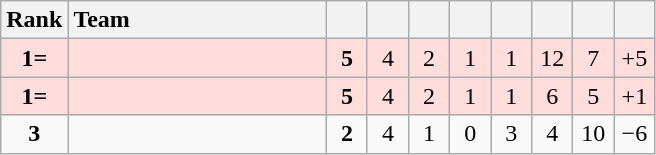<table class="wikitable" style="text-align: center;">
<tr>
<th width=30>Rank</th>
<th width=165 style="text-align:left;">Team</th>
<th width=20></th>
<th width=20></th>
<th width=20></th>
<th width=20></th>
<th width=20></th>
<th width=20></th>
<th width=20></th>
<th width=20></th>
</tr>
<tr style="background:#ffdddd;">
<td><strong>1=</strong></td>
<td style="text-align:left;"></td>
<td><strong>5</strong></td>
<td>4</td>
<td>2</td>
<td>1</td>
<td>1</td>
<td>12</td>
<td>7</td>
<td>+5</td>
</tr>
<tr style="background:#ffdddd;">
<td><strong>1=</strong></td>
<td style="text-align:left;"></td>
<td><strong>5</strong></td>
<td>4</td>
<td>2</td>
<td>1</td>
<td>1</td>
<td>6</td>
<td>5</td>
<td>+1</td>
</tr>
<tr>
<td><strong>3</strong></td>
<td style="text-align:left;"></td>
<td><strong>2</strong></td>
<td>4</td>
<td>1</td>
<td>0</td>
<td>3</td>
<td>4</td>
<td>10</td>
<td>−6</td>
</tr>
</table>
